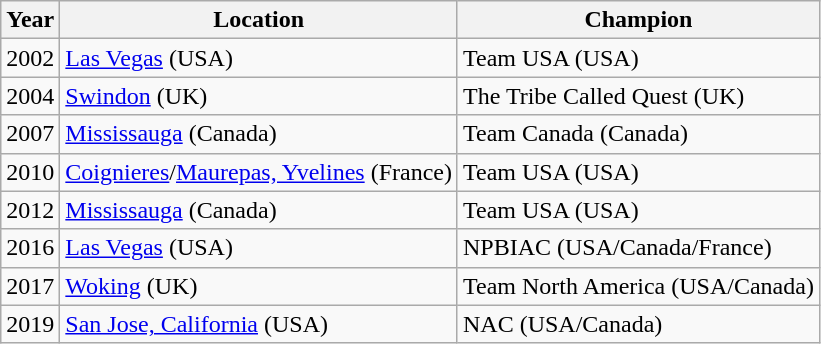<table class="wikitable">
<tr>
<th>Year</th>
<th>Location</th>
<th>Champion</th>
</tr>
<tr>
<td>2002</td>
<td><a href='#'>Las Vegas</a> (USA)</td>
<td>Team USA (USA)</td>
</tr>
<tr>
<td>2004</td>
<td><a href='#'>Swindon</a> (UK)</td>
<td>The Tribe Called Quest (UK)</td>
</tr>
<tr>
<td>2007</td>
<td><a href='#'>Mississauga</a> (Canada)</td>
<td>Team Canada (Canada)</td>
</tr>
<tr>
<td>2010</td>
<td><a href='#'>Coignieres</a>/<a href='#'>Maurepas, Yvelines</a> (France)</td>
<td>Team USA (USA)</td>
</tr>
<tr>
<td>2012</td>
<td><a href='#'>Mississauga</a> (Canada)</td>
<td>Team USA (USA)</td>
</tr>
<tr>
<td>2016</td>
<td><a href='#'>Las Vegas</a> (USA)</td>
<td>NPBIAC (USA/Canada/France)</td>
</tr>
<tr>
<td>2017</td>
<td><a href='#'>Woking</a> (UK)</td>
<td>Team North America (USA/Canada)</td>
</tr>
<tr>
<td>2019</td>
<td><a href='#'>San Jose, California</a> (USA)</td>
<td>NAC (USA/Canada)</td>
</tr>
</table>
